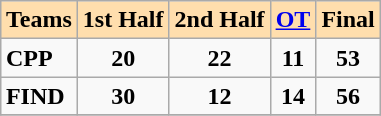<table class="wikitable" align=right>
<tr bgcolor=#ffdead align=center>
<td colspan=1><strong>Teams</strong></td>
<td colspan=1><strong>1st Half</strong></td>
<td colspan=1><strong>2nd Half</strong></td>
<td colspan=1><strong><a href='#'>OT</a></strong></td>
<td colspan=1><strong>Final</strong></td>
</tr>
<tr>
<td><strong>CPP</strong></td>
<td align=center><strong>20</strong></td>
<td align=center><strong>22</strong></td>
<td align=center><strong>11</strong></td>
<td align=center><strong>53</strong></td>
</tr>
<tr>
<td><strong>FIND</strong></td>
<td align=center><strong>30</strong></td>
<td align=center><strong>12</strong></td>
<td align=center><strong>14</strong></td>
<td align=center><strong>56</strong></td>
</tr>
<tr>
</tr>
</table>
